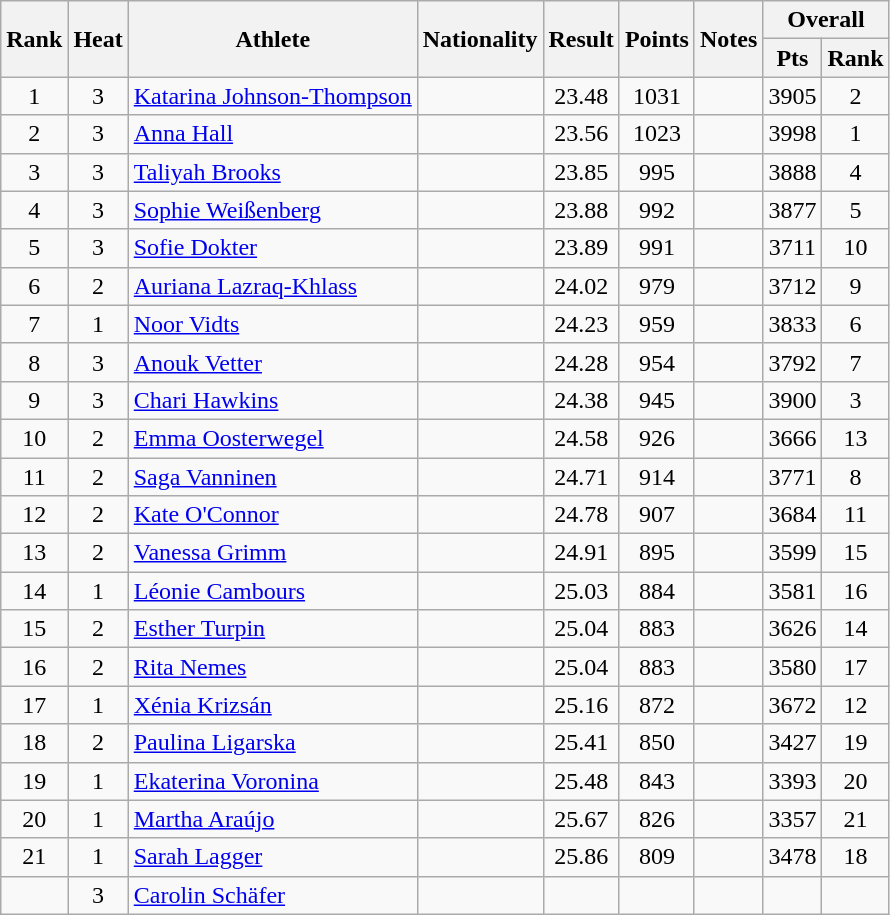<table class="wikitable sortable" style="text-align:center">
<tr>
<th rowspan=2>Rank</th>
<th rowspan=2>Heat</th>
<th rowspan=2>Athlete</th>
<th rowspan=2>Nationality</th>
<th rowspan=2>Result</th>
<th rowspan=2>Points</th>
<th rowspan=2>Notes</th>
<th colspan=2>Overall</th>
</tr>
<tr>
<th>Pts</th>
<th>Rank</th>
</tr>
<tr>
<td>1</td>
<td>3</td>
<td align=left><a href='#'>Katarina Johnson-Thompson</a></td>
<td align=left></td>
<td>23.48</td>
<td>1031</td>
<td></td>
<td>3905</td>
<td>2</td>
</tr>
<tr>
<td>2</td>
<td>3</td>
<td align=left><a href='#'>Anna Hall</a></td>
<td align=left></td>
<td>23.56</td>
<td>1023</td>
<td></td>
<td>3998</td>
<td>1</td>
</tr>
<tr>
<td>3</td>
<td>3</td>
<td align=left><a href='#'>Taliyah Brooks</a></td>
<td align=left></td>
<td>23.85</td>
<td>995</td>
<td></td>
<td>3888</td>
<td>4</td>
</tr>
<tr>
<td>4</td>
<td>3</td>
<td align=left><a href='#'>Sophie Weißenberg</a></td>
<td align=left></td>
<td>23.88</td>
<td>992</td>
<td></td>
<td>3877</td>
<td>5</td>
</tr>
<tr>
<td>5</td>
<td>3</td>
<td align=left><a href='#'>Sofie Dokter</a></td>
<td align=left></td>
<td>23.89</td>
<td>991</td>
<td></td>
<td>3711</td>
<td>10</td>
</tr>
<tr>
<td>6</td>
<td>2</td>
<td align=left><a href='#'>Auriana Lazraq-Khlass</a></td>
<td align=left></td>
<td>24.02</td>
<td>979</td>
<td></td>
<td>3712</td>
<td>9</td>
</tr>
<tr>
<td>7</td>
<td>1</td>
<td align=left><a href='#'>Noor Vidts</a></td>
<td align=left></td>
<td>24.23</td>
<td>959</td>
<td></td>
<td>3833</td>
<td>6</td>
</tr>
<tr>
<td>8</td>
<td>3</td>
<td align=left><a href='#'>Anouk Vetter</a></td>
<td align=left></td>
<td>24.28</td>
<td>954</td>
<td></td>
<td>3792</td>
<td>7</td>
</tr>
<tr>
<td>9</td>
<td>3</td>
<td align=left><a href='#'>Chari Hawkins</a></td>
<td align=left></td>
<td>24.38</td>
<td>945</td>
<td></td>
<td>3900</td>
<td>3</td>
</tr>
<tr>
<td>10</td>
<td>2</td>
<td align=left><a href='#'>Emma Oosterwegel</a></td>
<td align=left></td>
<td>24.58</td>
<td>926</td>
<td></td>
<td>3666</td>
<td>13</td>
</tr>
<tr>
<td>11</td>
<td>2</td>
<td align=left><a href='#'>Saga Vanninen</a></td>
<td align=left></td>
<td>24.71</td>
<td>914</td>
<td></td>
<td>3771</td>
<td>8</td>
</tr>
<tr>
<td>12</td>
<td>2</td>
<td align=left><a href='#'>Kate O'Connor</a></td>
<td align=left></td>
<td>24.78</td>
<td>907</td>
<td></td>
<td>3684</td>
<td>11</td>
</tr>
<tr>
<td>13</td>
<td>2</td>
<td align=left><a href='#'>Vanessa Grimm</a></td>
<td align=left></td>
<td>24.91</td>
<td>895</td>
<td></td>
<td>3599</td>
<td>15</td>
</tr>
<tr>
<td>14</td>
<td>1</td>
<td align=left><a href='#'>Léonie Cambours</a></td>
<td align=left></td>
<td>25.03</td>
<td>884</td>
<td></td>
<td>3581</td>
<td>16</td>
</tr>
<tr>
<td>15</td>
<td>2</td>
<td align=left><a href='#'>Esther Turpin</a></td>
<td align=left></td>
<td>25.04</td>
<td>883</td>
<td></td>
<td>3626</td>
<td>14</td>
</tr>
<tr>
<td>16</td>
<td>2</td>
<td align=left><a href='#'>Rita Nemes</a></td>
<td align=left></td>
<td>25.04</td>
<td>883</td>
<td></td>
<td>3580</td>
<td>17</td>
</tr>
<tr>
<td>17</td>
<td>1</td>
<td align=left><a href='#'>Xénia Krizsán</a></td>
<td align=left></td>
<td>25.16</td>
<td>872</td>
<td></td>
<td>3672</td>
<td>12</td>
</tr>
<tr>
<td>18</td>
<td>2</td>
<td align=left><a href='#'>Paulina Ligarska</a></td>
<td align=left></td>
<td>25.41</td>
<td>850</td>
<td></td>
<td>3427</td>
<td>19</td>
</tr>
<tr>
<td>19</td>
<td>1</td>
<td align=left><a href='#'>Ekaterina Voronina</a></td>
<td align=left></td>
<td>25.48</td>
<td>843</td>
<td></td>
<td>3393</td>
<td>20</td>
</tr>
<tr>
<td>20</td>
<td>1</td>
<td align=left><a href='#'>Martha Araújo</a></td>
<td align=left></td>
<td>25.67</td>
<td>826</td>
<td></td>
<td>3357</td>
<td>21</td>
</tr>
<tr>
<td>21</td>
<td>1</td>
<td align=left><a href='#'>Sarah Lagger</a></td>
<td align=left></td>
<td>25.86</td>
<td>809</td>
<td></td>
<td>3478</td>
<td>18</td>
</tr>
<tr>
<td></td>
<td>3</td>
<td align=left><a href='#'>Carolin Schäfer</a></td>
<td align=left></td>
<td></td>
<td></td>
<td></td>
<td></td>
<td></td>
</tr>
</table>
